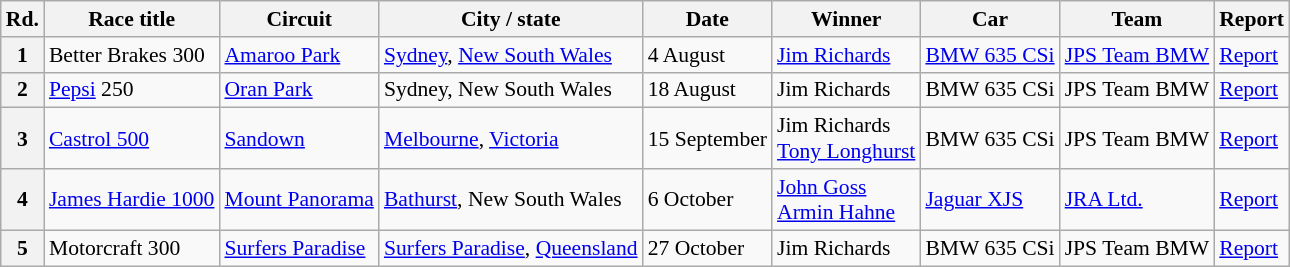<table class="wikitable" style="font-size: 90%">
<tr>
<th>Rd.</th>
<th>Race title</th>
<th>Circuit</th>
<th>City / state</th>
<th>Date</th>
<th>Winner</th>
<th>Car</th>
<th>Team</th>
<th>Report</th>
</tr>
<tr>
<th>1</th>
<td>Better Brakes 300</td>
<td><a href='#'>Amaroo Park</a></td>
<td><a href='#'>Sydney</a>, <a href='#'>New South Wales</a></td>
<td>4 August</td>
<td> <a href='#'>Jim Richards</a></td>
<td><a href='#'>BMW 635 CSi</a></td>
<td><a href='#'>JPS Team BMW</a></td>
<td><a href='#'>Report</a></td>
</tr>
<tr>
<th>2</th>
<td><a href='#'>Pepsi</a> 250</td>
<td><a href='#'>Oran Park</a></td>
<td>Sydney, New South Wales</td>
<td>18 August</td>
<td> Jim Richards</td>
<td>BMW 635 CSi</td>
<td>JPS Team BMW</td>
<td><a href='#'>Report</a></td>
</tr>
<tr>
<th>3</th>
<td><a href='#'>Castrol 500</a></td>
<td><a href='#'>Sandown</a></td>
<td><a href='#'>Melbourne</a>, <a href='#'>Victoria</a></td>
<td>15 September</td>
<td> Jim Richards<br> <a href='#'>Tony Longhurst</a></td>
<td>BMW 635 CSi</td>
<td>JPS Team BMW</td>
<td><a href='#'>Report</a></td>
</tr>
<tr>
<th>4</th>
<td><a href='#'>James Hardie 1000</a></td>
<td><a href='#'>Mount Panorama</a></td>
<td><a href='#'>Bathurst</a>, New South Wales</td>
<td>6 October</td>
<td> <a href='#'>John Goss</a><br> <a href='#'>Armin Hahne</a></td>
<td><a href='#'>Jaguar XJS</a></td>
<td><a href='#'>JRA Ltd.</a></td>
<td><a href='#'>Report</a></td>
</tr>
<tr>
<th>5</th>
<td>Motorcraft 300</td>
<td><a href='#'>Surfers Paradise</a></td>
<td><a href='#'>Surfers Paradise</a>, <a href='#'>Queensland</a></td>
<td>27 October</td>
<td> Jim Richards</td>
<td>BMW 635 CSi</td>
<td>JPS Team BMW</td>
<td><a href='#'>Report</a></td>
</tr>
</table>
